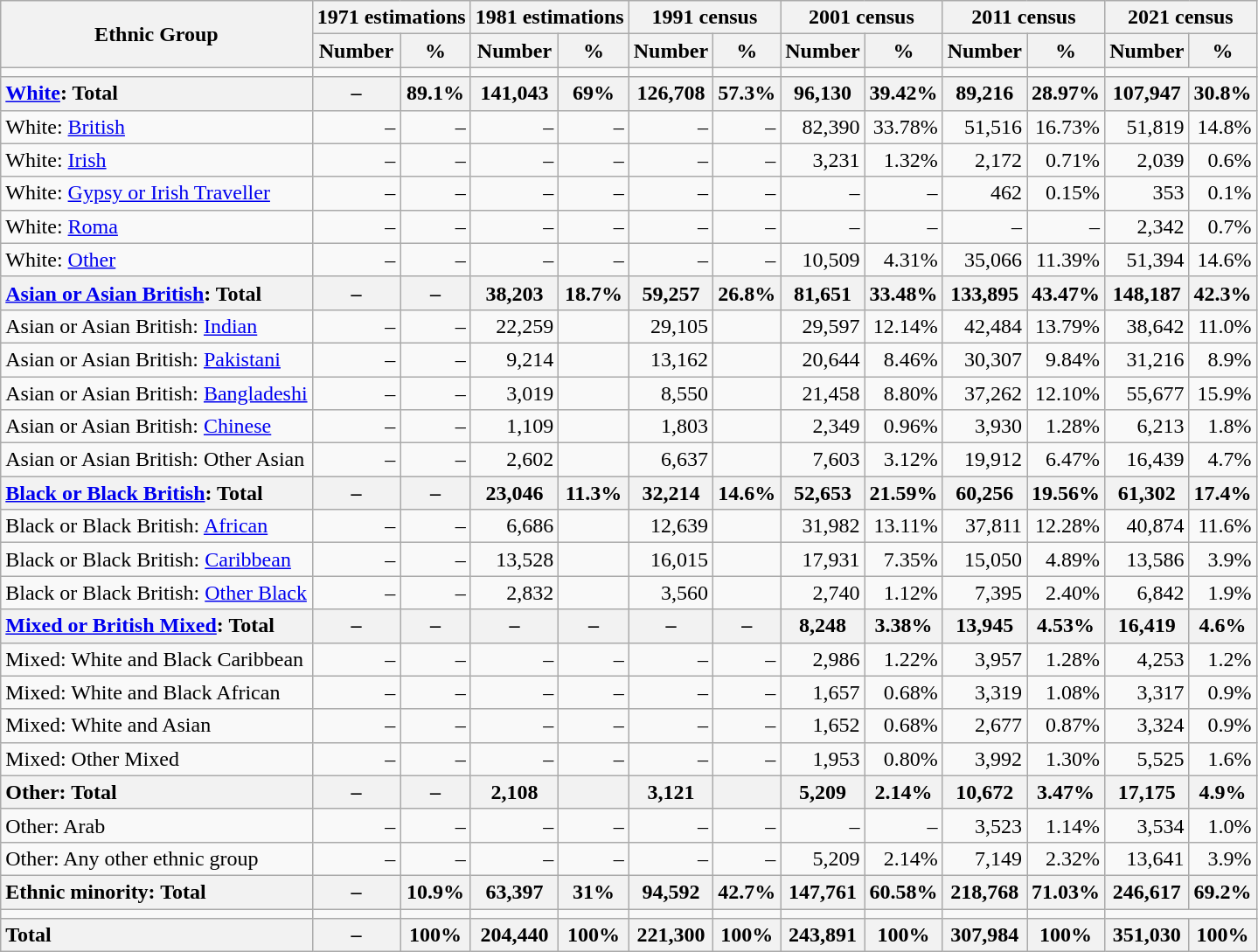<table class="wikitable sortable" style="text-align:right">
<tr>
<th rowspan="2">Ethnic Group</th>
<th colspan="2">1971 estimations</th>
<th colspan="2">1981 estimations</th>
<th colspan="2">1991 census</th>
<th colspan="2">2001 census</th>
<th colspan="2">2011 census</th>
<th colspan="2">2021 census</th>
</tr>
<tr>
<th>Number</th>
<th>%</th>
<th>Number</th>
<th>%</th>
<th>Number</th>
<th>%</th>
<th>Number</th>
<th>%</th>
<th>Number</th>
<th>%</th>
<th>Number</th>
<th>%</th>
</tr>
<tr>
<td></td>
<td></td>
<td></td>
<td></td>
<td></td>
<td></td>
<td></td>
<td></td>
<td></td>
<td></td>
<td></td>
</tr>
<tr>
<th style="text-align:left"><a href='#'>White</a>: Total</th>
<th>–</th>
<th>89.1%</th>
<th>141,043</th>
<th>69%</th>
<th>126,708</th>
<th>57.3%</th>
<th>96,130</th>
<th>39.42%</th>
<th>89,216</th>
<th>28.97%</th>
<th>107,947</th>
<th>30.8%</th>
</tr>
<tr>
<td style="text-align:left">White: <a href='#'>British</a></td>
<td>–</td>
<td>–</td>
<td>–</td>
<td>–</td>
<td>–</td>
<td>–</td>
<td>82,390</td>
<td>33.78%</td>
<td>51,516</td>
<td>16.73%</td>
<td>51,819</td>
<td>14.8%</td>
</tr>
<tr>
<td style="text-align:left">White: <a href='#'>Irish</a></td>
<td>–</td>
<td>–</td>
<td>–</td>
<td>–</td>
<td>–</td>
<td>–</td>
<td>3,231</td>
<td>1.32%</td>
<td>2,172</td>
<td>0.71%</td>
<td>2,039</td>
<td>0.6%</td>
</tr>
<tr>
<td style="text-align:left">White: <a href='#'>Gypsy or Irish Traveller</a></td>
<td>–</td>
<td>–</td>
<td>–</td>
<td>–</td>
<td>–</td>
<td>–</td>
<td>–</td>
<td>–</td>
<td>462</td>
<td>0.15%</td>
<td>353</td>
<td>0.1%</td>
</tr>
<tr>
<td style="text-align:left">White: <a href='#'>Roma</a></td>
<td>–</td>
<td>–</td>
<td>–</td>
<td>–</td>
<td>–</td>
<td>–</td>
<td>–</td>
<td>–</td>
<td>–</td>
<td>–</td>
<td>2,342</td>
<td>0.7%</td>
</tr>
<tr>
<td style="text-align:left">White: <a href='#'>Other</a></td>
<td>–</td>
<td>–</td>
<td>–</td>
<td>–</td>
<td>–</td>
<td>–</td>
<td>10,509</td>
<td>4.31%</td>
<td>35,066</td>
<td>11.39%</td>
<td>51,394</td>
<td>14.6%</td>
</tr>
<tr>
<th style="text-align:left"><a href='#'>Asian or Asian British</a>: Total</th>
<th>–</th>
<th>–</th>
<th>38,203</th>
<th>18.7%</th>
<th>59,257</th>
<th>26.8%</th>
<th>81,651</th>
<th>33.48%</th>
<th>133,895</th>
<th>43.47%</th>
<th>148,187</th>
<th>42.3%</th>
</tr>
<tr>
<td style="text-align:left">Asian or Asian British: <a href='#'>Indian</a></td>
<td>–</td>
<td>–</td>
<td>22,259</td>
<td></td>
<td>29,105</td>
<td></td>
<td>29,597</td>
<td>12.14%</td>
<td>42,484</td>
<td>13.79%</td>
<td>38,642</td>
<td>11.0%</td>
</tr>
<tr>
<td style="text-align:left">Asian or Asian British: <a href='#'>Pakistani</a></td>
<td>–</td>
<td>–</td>
<td>9,214</td>
<td></td>
<td>13,162</td>
<td></td>
<td>20,644</td>
<td>8.46%</td>
<td>30,307</td>
<td>9.84%</td>
<td>31,216</td>
<td>8.9%</td>
</tr>
<tr>
<td style="text-align:left">Asian or Asian British: <a href='#'>Bangladeshi</a></td>
<td>–</td>
<td>–</td>
<td>3,019</td>
<td></td>
<td>8,550</td>
<td></td>
<td>21,458</td>
<td>8.80%</td>
<td>37,262</td>
<td>12.10%</td>
<td>55,677</td>
<td>15.9%</td>
</tr>
<tr>
<td style="text-align:left">Asian or Asian British: <a href='#'>Chinese</a></td>
<td>–</td>
<td>–</td>
<td>1,109</td>
<td></td>
<td>1,803</td>
<td></td>
<td>2,349</td>
<td>0.96%</td>
<td>3,930</td>
<td>1.28%</td>
<td>6,213</td>
<td>1.8%</td>
</tr>
<tr>
<td style="text-align:left">Asian or Asian British: Other Asian</td>
<td>–</td>
<td>–</td>
<td>2,602</td>
<td></td>
<td>6,637</td>
<td></td>
<td>7,603</td>
<td>3.12%</td>
<td>19,912</td>
<td>6.47%</td>
<td>16,439</td>
<td>4.7%</td>
</tr>
<tr>
<th style="text-align:left"><a href='#'>Black or Black British</a>: Total</th>
<th>–</th>
<th>–</th>
<th>23,046</th>
<th>11.3%</th>
<th>32,214</th>
<th>14.6%</th>
<th>52,653</th>
<th>21.59%</th>
<th>60,256</th>
<th>19.56%</th>
<th>61,302</th>
<th>17.4%</th>
</tr>
<tr>
<td style="text-align:left">Black or Black British: <a href='#'>African</a></td>
<td>–</td>
<td>–</td>
<td>6,686</td>
<td></td>
<td>12,639</td>
<td></td>
<td>31,982</td>
<td>13.11%</td>
<td>37,811</td>
<td>12.28%</td>
<td>40,874</td>
<td>11.6%</td>
</tr>
<tr>
<td style="text-align:left">Black or Black British: <a href='#'>Caribbean</a></td>
<td>–</td>
<td>–</td>
<td>13,528</td>
<td></td>
<td>16,015</td>
<td></td>
<td>17,931</td>
<td>7.35%</td>
<td>15,050</td>
<td>4.89%</td>
<td>13,586</td>
<td>3.9%</td>
</tr>
<tr>
<td style="text-align:left">Black or Black British: <a href='#'>Other Black</a></td>
<td>–</td>
<td>–</td>
<td>2,832</td>
<td></td>
<td>3,560</td>
<td></td>
<td>2,740</td>
<td>1.12%</td>
<td>7,395</td>
<td>2.40%</td>
<td>6,842</td>
<td>1.9%</td>
</tr>
<tr>
<th style="text-align:left"><a href='#'>Mixed or British Mixed</a>: Total</th>
<th>–</th>
<th>–</th>
<th>–</th>
<th>–</th>
<th>–</th>
<th>–</th>
<th>8,248</th>
<th>3.38%</th>
<th>13,945</th>
<th>4.53%</th>
<th>16,419</th>
<th>4.6%</th>
</tr>
<tr>
<td style="text-align:left">Mixed: White and Black Caribbean</td>
<td>–</td>
<td>–</td>
<td>–</td>
<td>–</td>
<td>–</td>
<td>–</td>
<td>2,986</td>
<td>1.22%</td>
<td>3,957</td>
<td>1.28%</td>
<td>4,253</td>
<td>1.2%</td>
</tr>
<tr>
<td style="text-align:left">Mixed: White and Black African</td>
<td>–</td>
<td>–</td>
<td>–</td>
<td>–</td>
<td>–</td>
<td>–</td>
<td>1,657</td>
<td>0.68%</td>
<td>3,319</td>
<td>1.08%</td>
<td>3,317</td>
<td>0.9%</td>
</tr>
<tr>
<td style="text-align:left">Mixed: White and Asian</td>
<td>–</td>
<td>–</td>
<td>–</td>
<td>–</td>
<td>–</td>
<td>–</td>
<td>1,652</td>
<td>0.68%</td>
<td>2,677</td>
<td>0.87%</td>
<td>3,324</td>
<td>0.9%</td>
</tr>
<tr>
<td style="text-align:left">Mixed: Other Mixed</td>
<td>–</td>
<td>–</td>
<td>–</td>
<td>–</td>
<td>–</td>
<td>–</td>
<td>1,953</td>
<td>0.80%</td>
<td>3,992</td>
<td>1.30%</td>
<td>5,525</td>
<td>1.6%</td>
</tr>
<tr>
<th style="text-align:left">Other: Total</th>
<th>–</th>
<th>–</th>
<th>2,108</th>
<th></th>
<th>3,121</th>
<th></th>
<th>5,209</th>
<th>2.14%</th>
<th>10,672</th>
<th>3.47%</th>
<th>17,175</th>
<th>4.9%</th>
</tr>
<tr>
<td style="text-align:left">Other: Arab</td>
<td>–</td>
<td>–</td>
<td>–</td>
<td>–</td>
<td>–</td>
<td>–</td>
<td>–</td>
<td>–</td>
<td>3,523</td>
<td>1.14%</td>
<td>3,534</td>
<td>1.0%</td>
</tr>
<tr>
<td style="text-align:left">Other: Any other ethnic group</td>
<td>–</td>
<td>–</td>
<td>–</td>
<td>–</td>
<td>–</td>
<td>–</td>
<td>5,209</td>
<td>2.14%</td>
<td>7,149</td>
<td>2.32%</td>
<td>13,641</td>
<td>3.9%</td>
</tr>
<tr>
<th style="text-align:left">Ethnic minority: Total</th>
<th>–</th>
<th>10.9%</th>
<th>63,397</th>
<th>31%</th>
<th>94,592</th>
<th>42.7%</th>
<th>147,761</th>
<th>60.58%</th>
<th>218,768</th>
<th>71.03%</th>
<th>246,617</th>
<th>69.2%</th>
</tr>
<tr>
<td></td>
<td></td>
<td></td>
<td></td>
<td></td>
<td></td>
<td></td>
<td></td>
<td></td>
<td></td>
<td></td>
</tr>
<tr>
<th style="text-align:left">Total</th>
<th>–</th>
<th>100%</th>
<th>204,440</th>
<th>100%</th>
<th>221,300</th>
<th>100%</th>
<th>243,891</th>
<th>100%</th>
<th>307,984</th>
<th>100%</th>
<th>351,030</th>
<th>100%</th>
</tr>
</table>
